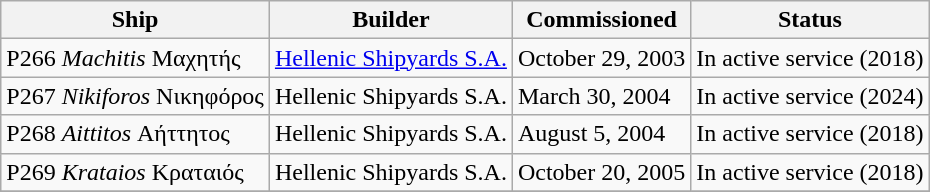<table class="wikitable" border="1">
<tr>
<th>Ship</th>
<th>Builder</th>
<th>Commissioned</th>
<th>Status</th>
</tr>
<tr>
<td>P266 <em>Machitis</em> Μαχητής</td>
<td><a href='#'>Hellenic Shipyards S.A.</a></td>
<td>October 29, 2003</td>
<td>In active service (2018)</td>
</tr>
<tr>
<td>P267 <em>Nikiforos</em> Νικηφόρος</td>
<td>Hellenic Shipyards S.A.</td>
<td>March 30, 2004</td>
<td>In active service (2024)</td>
</tr>
<tr>
<td>P268 <em>Aittitos</em> Αήττητος</td>
<td>Hellenic Shipyards S.A.</td>
<td>August 5, 2004</td>
<td>In active service (2018)</td>
</tr>
<tr>
<td>P269 <em>Krataios</em> Κραταιός</td>
<td>Hellenic Shipyards S.A.</td>
<td>October 20, 2005</td>
<td>In active service (2018)</td>
</tr>
<tr>
</tr>
</table>
